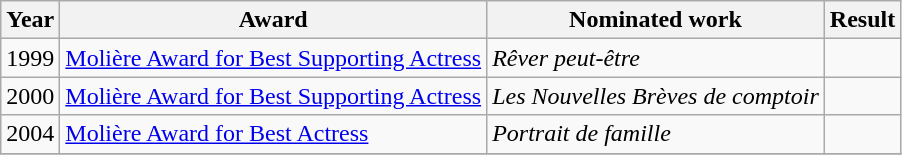<table class = "wikitable">
<tr>
<th>Year</th>
<th>Award</th>
<th>Nominated work</th>
<th>Result</th>
</tr>
<tr>
<td>1999</td>
<td><a href='#'>Molière Award for Best Supporting Actress</a></td>
<td><em>Rêver peut-être</em></td>
<td></td>
</tr>
<tr>
<td>2000</td>
<td><a href='#'>Molière Award for Best Supporting Actress</a></td>
<td><em>Les Nouvelles Brèves de comptoir</em></td>
<td></td>
</tr>
<tr>
<td>2004</td>
<td><a href='#'>Molière Award for Best Actress</a></td>
<td><em>Portrait de famille</em></td>
<td></td>
</tr>
<tr>
</tr>
</table>
